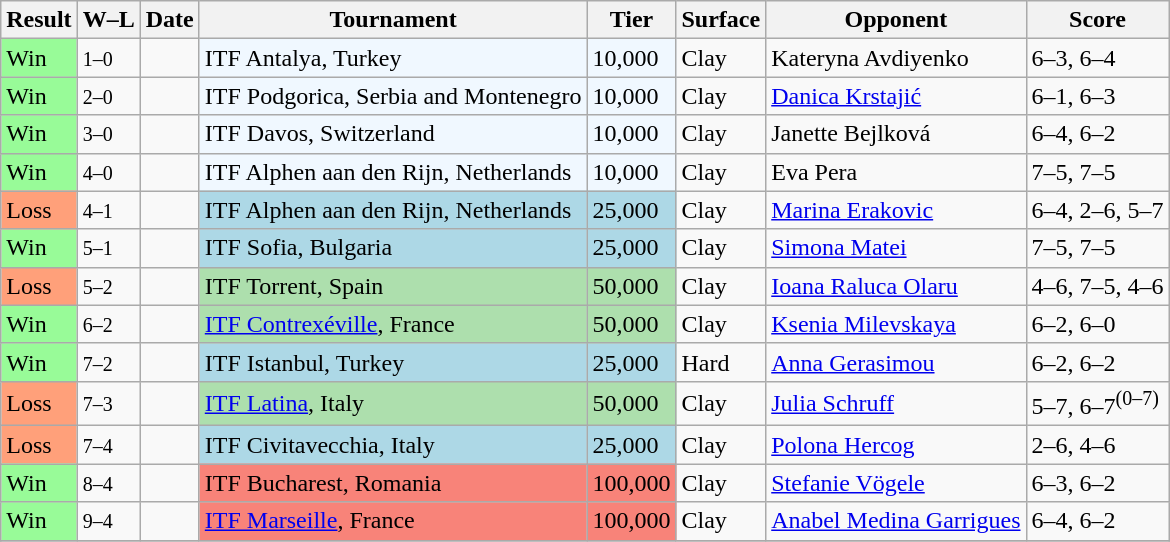<table class="sortable wikitable nowrap">
<tr>
<th>Result</th>
<th class=unsortable>W–L</th>
<th>Date</th>
<th>Tournament</th>
<th>Tier</th>
<th>Surface</th>
<th>Opponent</th>
<th class=unsortable>Score</th>
</tr>
<tr>
<td bgcolor=98FB98>Win</td>
<td><small>1–0</small></td>
<td></td>
<td bgcolor=#f0f8ff>ITF Antalya, Turkey</td>
<td bgcolor=#f0f8ff>10,000</td>
<td>Clay</td>
<td> Kateryna Avdiyenko</td>
<td>6–3, 6–4</td>
</tr>
<tr>
<td bgcolor=98FB98>Win</td>
<td><small>2–0</small></td>
<td></td>
<td bgcolor=#f0f8ff>ITF Podgorica, Serbia and Montenegro</td>
<td bgcolor=#f0f8ff>10,000</td>
<td>Clay</td>
<td> <a href='#'>Danica Krstajić</a></td>
<td>6–1, 6–3</td>
</tr>
<tr>
<td bgcolor=98FB98>Win</td>
<td><small>3–0</small></td>
<td></td>
<td bgcolor=#f0f8ff>ITF Davos, Switzerland</td>
<td bgcolor=#f0f8ff>10,000</td>
<td>Clay</td>
<td> Janette Bejlková</td>
<td>6–4, 6–2</td>
</tr>
<tr>
<td bgcolor=98FB98>Win</td>
<td><small>4–0</small></td>
<td></td>
<td bgcolor=#f0f8ff>ITF Alphen aan den Rijn, Netherlands</td>
<td bgcolor=#f0f8ff>10,000</td>
<td>Clay</td>
<td> Eva Pera</td>
<td>7–5, 7–5</td>
</tr>
<tr>
<td bgcolor=FFA07A>Loss</td>
<td><small>4–1</small></td>
<td></td>
<td bgcolor=lightblue>ITF Alphen aan den Rijn, Netherlands</td>
<td bgcolor=lightblue>25,000</td>
<td>Clay</td>
<td> <a href='#'>Marina Erakovic</a></td>
<td>6–4, 2–6, 5–7</td>
</tr>
<tr>
<td bgcolor=98FB98>Win</td>
<td><small>5–1</small></td>
<td></td>
<td bgcolor=lightblue>ITF Sofia, Bulgaria</td>
<td bgcolor=lightblue>25,000</td>
<td>Clay</td>
<td> <a href='#'>Simona Matei</a></td>
<td>7–5, 7–5</td>
</tr>
<tr>
<td bgcolor=FFA07A>Loss</td>
<td><small>5–2</small></td>
<td></td>
<td bgcolor=#addfad>ITF Torrent, Spain</td>
<td bgcolor=#addfad>50,000</td>
<td>Clay</td>
<td> <a href='#'>Ioana Raluca Olaru</a></td>
<td>4–6, 7–5, 4–6</td>
</tr>
<tr>
<td bgcolor=98FB98>Win</td>
<td><small>6–2</small></td>
<td></td>
<td bgcolor=#addfad><a href='#'>ITF Contrexéville</a>, France</td>
<td bgcolor=#addfad>50,000</td>
<td>Clay</td>
<td> <a href='#'>Ksenia Milevskaya</a></td>
<td>6–2, 6–0</td>
</tr>
<tr>
<td bgcolor=98FB98>Win</td>
<td><small>7–2</small></td>
<td></td>
<td bgcolor=lightblue>ITF Istanbul, Turkey</td>
<td bgcolor=lightblue>25,000</td>
<td>Hard</td>
<td> <a href='#'>Anna Gerasimou</a></td>
<td>6–2, 6–2</td>
</tr>
<tr>
<td bgcolor=FFA07A>Loss</td>
<td><small>7–3</small></td>
<td></td>
<td bgcolor=#addfad><a href='#'>ITF Latina</a>, Italy</td>
<td bgcolor=#addfad>50,000</td>
<td>Clay</td>
<td> <a href='#'>Julia Schruff</a></td>
<td>5–7, 6–7<sup>(0–7)</sup></td>
</tr>
<tr>
<td bgcolor=FFA07A>Loss</td>
<td><small>7–4</small></td>
<td></td>
<td bgcolor=lightblue>ITF Civitavecchia, Italy</td>
<td bgcolor=lightblue>25,000</td>
<td>Clay</td>
<td> <a href='#'>Polona Hercog</a></td>
<td>2–6, 4–6</td>
</tr>
<tr>
<td bgcolor=98FB98>Win</td>
<td><small>8–4</small></td>
<td></td>
<td bgcolor=#f88379>ITF Bucharest, Romania</td>
<td bgcolor=#f88379>100,000</td>
<td>Clay</td>
<td> <a href='#'>Stefanie Vögele</a></td>
<td>6–3, 6–2</td>
</tr>
<tr>
<td bgcolor=98FB98>Win</td>
<td><small>9–4</small></td>
<td><a href='#'></a></td>
<td bgcolor=#f88379><a href='#'>ITF Marseille</a>, France</td>
<td bgcolor=#f88379>100,000</td>
<td>Clay</td>
<td> <a href='#'>Anabel Medina Garrigues</a></td>
<td>6–4, 6–2</td>
</tr>
<tr>
</tr>
</table>
